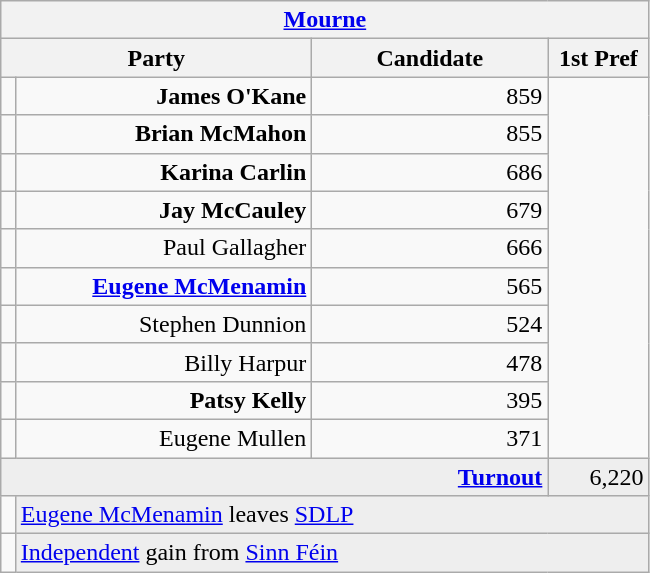<table class="wikitable">
<tr>
<th colspan="4" align="center"><a href='#'>Mourne</a></th>
</tr>
<tr>
<th colspan="2" align="center" width=200>Party</th>
<th width=150>Candidate</th>
<th width=60>1st Pref</th>
</tr>
<tr>
<td></td>
<td align="right"><strong>James O'Kane</strong></td>
<td align="right">859</td>
</tr>
<tr>
<td></td>
<td align="right"><strong>Brian McMahon</strong></td>
<td align="right">855</td>
</tr>
<tr>
<td></td>
<td align="right"><strong>Karina Carlin</strong></td>
<td align="right">686</td>
</tr>
<tr>
<td></td>
<td align="right"><strong>Jay McCauley</strong></td>
<td align="right">679</td>
</tr>
<tr>
<td></td>
<td align="right">Paul Gallagher</td>
<td align="right">666</td>
</tr>
<tr>
<td></td>
<td align="right"><strong><a href='#'>Eugene McMenamin</a></strong></td>
<td align="right">565</td>
</tr>
<tr>
<td></td>
<td align="right">Stephen Dunnion</td>
<td align="right">524</td>
</tr>
<tr>
<td></td>
<td align="right">Billy Harpur</td>
<td align="right">478</td>
</tr>
<tr>
<td></td>
<td align="right"><strong>Patsy Kelly</strong></td>
<td align="right">395</td>
</tr>
<tr>
<td></td>
<td align="right">Eugene Mullen</td>
<td align="right">371</td>
</tr>
<tr bgcolor="EEEEEE">
<td colspan=3 align="right"><strong><a href='#'>Turnout</a></strong></td>
<td align="right">6,220</td>
</tr>
<tr>
<td bgcolor=></td>
<td colspan=3 bgcolor="EEEEEE"><a href='#'>Eugene McMenamin</a> leaves <a href='#'>SDLP</a></td>
</tr>
<tr>
<td bgcolor=></td>
<td colspan=3 bgcolor="EEEEEE"><a href='#'>Independent</a> gain from <a href='#'>Sinn Féin</a></td>
</tr>
</table>
